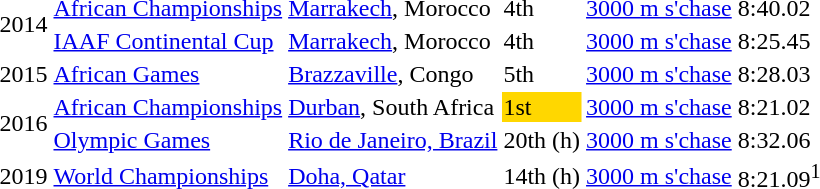<table>
<tr>
<td rowspan=2>2014</td>
<td><a href='#'>African Championships</a></td>
<td><a href='#'>Marrakech</a>, Morocco</td>
<td>4th</td>
<td><a href='#'>3000 m s'chase</a></td>
<td>8:40.02</td>
</tr>
<tr>
<td><a href='#'>IAAF Continental Cup</a></td>
<td><a href='#'>Marrakech</a>, Morocco</td>
<td>4th</td>
<td><a href='#'>3000 m s'chase</a></td>
<td>8:25.45</td>
</tr>
<tr>
<td>2015</td>
<td><a href='#'>African Games</a></td>
<td><a href='#'>Brazzaville</a>, Congo</td>
<td>5th</td>
<td><a href='#'>3000 m s'chase</a></td>
<td>8:28.03</td>
</tr>
<tr>
<td rowspan=2>2016</td>
<td><a href='#'>African Championships</a></td>
<td><a href='#'>Durban</a>, South Africa</td>
<td bgcolor=gold>1st</td>
<td><a href='#'>3000 m s'chase</a></td>
<td>8:21.02</td>
</tr>
<tr>
<td><a href='#'>Olympic Games</a></td>
<td><a href='#'>Rio de Janeiro, Brazil</a></td>
<td>20th (h)</td>
<td><a href='#'>3000 m s'chase</a></td>
<td>8:32.06</td>
</tr>
<tr>
<td>2019</td>
<td><a href='#'>World Championships</a></td>
<td><a href='#'>Doha, Qatar</a></td>
<td>14th (h)</td>
<td><a href='#'>3000 m s'chase</a></td>
<td>8:21.09<sup>1</sup></td>
</tr>
</table>
